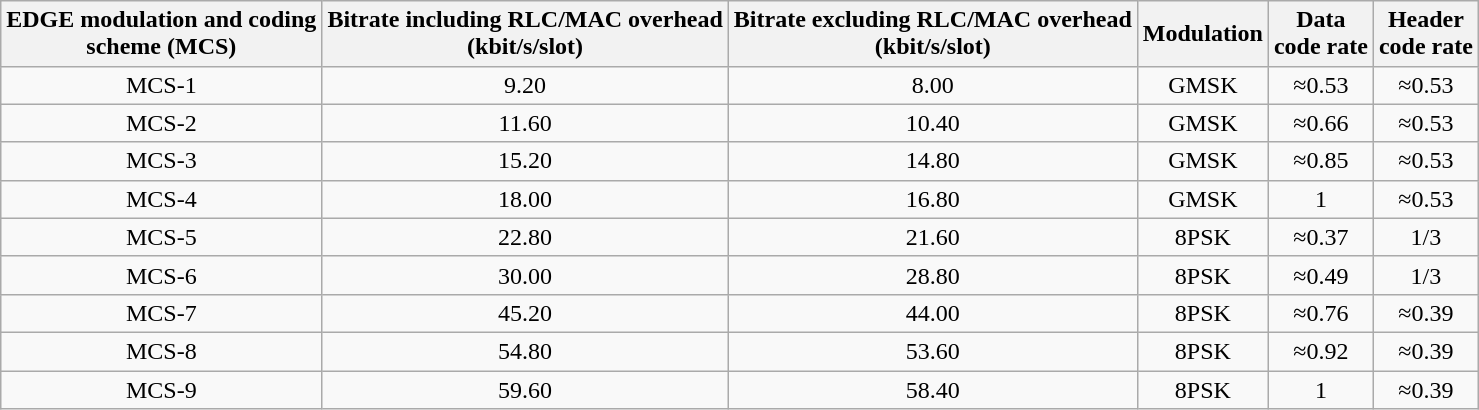<table class="wikitable" align=center style="float:left; margin:0.26em 0.8em; margin-right:0.2em; margin-left:0px;">
<tr>
<th>EDGE modulation and coding <br>scheme (MCS)</th>
<th>Bitrate including RLC/MAC overhead<br>(kbit/s/slot)</th>
<th>Bitrate excluding RLC/MAC overhead<br>(kbit/s/slot)</th>
<th>Modulation</th>
<th>Data<br>code rate</th>
<th>Header<br>code rate</th>
</tr>
<tr align=center>
<td>MCS-1</td>
<td>9.20</td>
<td>8.00</td>
<td>GMSK</td>
<td>≈0.53</td>
<td>≈0.53</td>
</tr>
<tr align=center>
<td>MCS-2</td>
<td>11.60</td>
<td>10.40</td>
<td>GMSK</td>
<td>≈0.66</td>
<td>≈0.53</td>
</tr>
<tr align=center>
<td>MCS-3</td>
<td>15.20</td>
<td>14.80</td>
<td>GMSK</td>
<td>≈0.85</td>
<td>≈0.53</td>
</tr>
<tr align=center>
<td>MCS-4</td>
<td>18.00</td>
<td>16.80</td>
<td>GMSK</td>
<td>1</td>
<td>≈0.53</td>
</tr>
<tr align=center>
<td>MCS-5</td>
<td>22.80</td>
<td>21.60</td>
<td>8PSK</td>
<td>≈0.37</td>
<td>1/3</td>
</tr>
<tr align=center>
<td>MCS-6</td>
<td>30.00</td>
<td>28.80</td>
<td>8PSK</td>
<td>≈0.49</td>
<td>1/3</td>
</tr>
<tr align=center>
<td>MCS-7</td>
<td>45.20</td>
<td>44.00</td>
<td>8PSK</td>
<td>≈0.76</td>
<td>≈0.39</td>
</tr>
<tr align=center>
<td>MCS-8</td>
<td>54.80</td>
<td>53.60</td>
<td>8PSK</td>
<td>≈0.92</td>
<td>≈0.39</td>
</tr>
<tr align=center>
<td>MCS-9</td>
<td>59.60</td>
<td>58.40</td>
<td>8PSK</td>
<td>1</td>
<td>≈0.39</td>
</tr>
</table>
